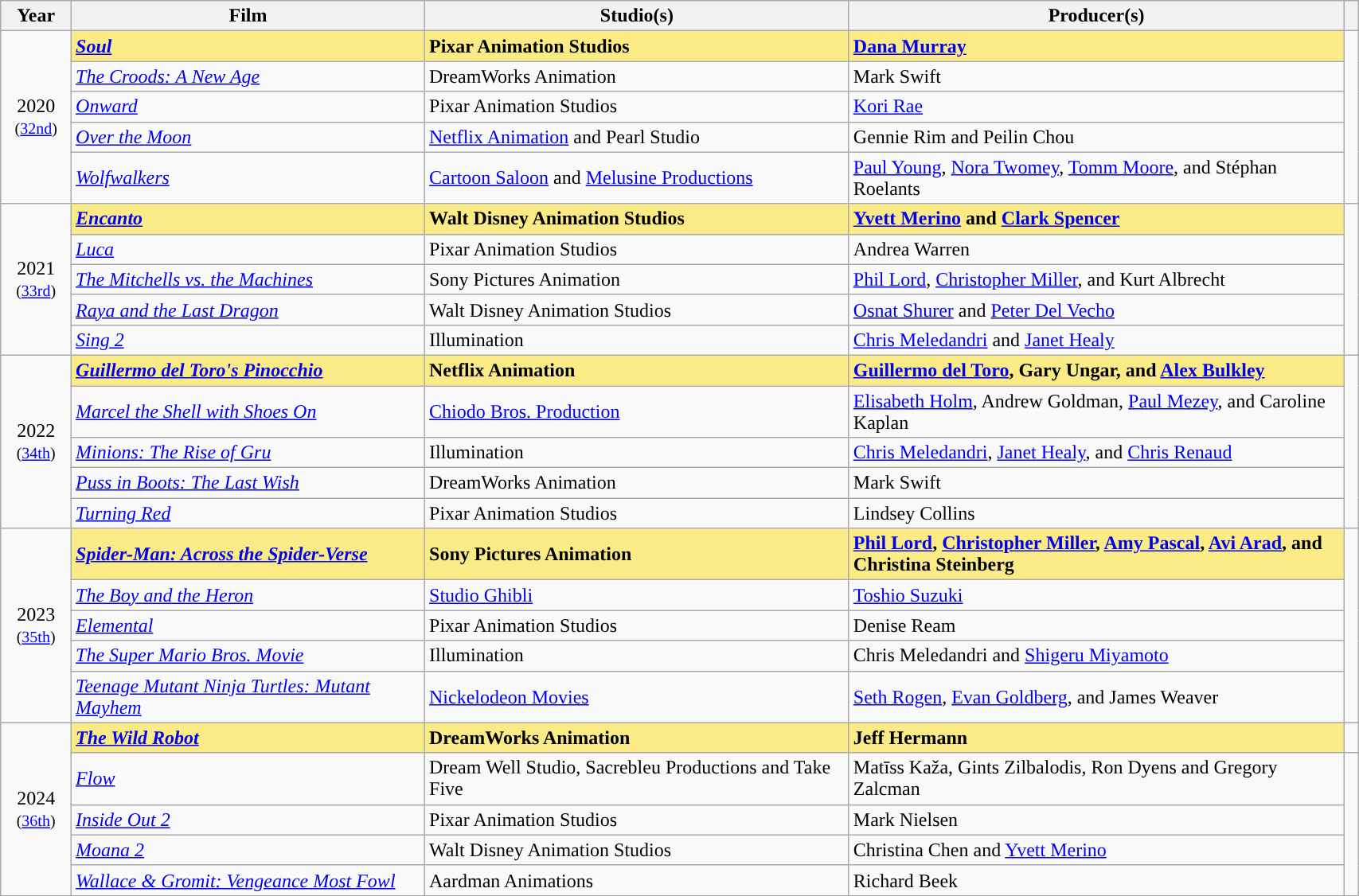<table class="wikitable" width="90%" cellpadding="5">
<tr>
<th width="5%">Year</th>
<th width="25%">Film</th>
<th width="30%">Studio(s)</th>
<th width="35%">Producer(s)</th>
<th width="1%"><strong></strong></th>
</tr>
<tr>
<td rowspan=5 style="text-align:center;">2020<br><small>(<a href='#'>32nd</a>)</small></td>
<td style="background:#FAEB86;"><strong><em><a href='#'>Soul</a></em></strong></td>
<td style="background:#FAEB86;"><strong>Pixar Animation Studios</strong></td>
<td style="background:#FAEB86;"><strong><a href='#'>Dana Murray</a></strong></td>
<td rowspan=5 style="text-align:center;"></td>
</tr>
<tr>
<td><em><a href='#'>The Croods: A New Age</a></em></td>
<td>DreamWorks Animation</td>
<td>Mark Swift</td>
</tr>
<tr>
<td><em><a href='#'>Onward</a></em></td>
<td>Pixar Animation Studios</td>
<td><a href='#'>Kori Rae</a></td>
</tr>
<tr>
<td><em><a href='#'>Over the Moon</a></em></td>
<td><a href='#'>Netflix Animation</a> and Pearl Studio</td>
<td>Gennie Rim and Peilin Chou</td>
</tr>
<tr>
<td><em><a href='#'>Wolfwalkers</a></em></td>
<td><a href='#'>Cartoon Saloon</a> and <a href='#'>Melusine Productions</a></td>
<td><a href='#'>Paul Young</a>, <a href='#'>Nora Twomey</a>, <a href='#'>Tomm Moore</a>, and Stéphan Roelants</td>
</tr>
<tr>
<td rowspan=5 style="text-align:center;">2021<br><small>(<a href='#'>33rd</a>)</small></td>
<td style="background:#FAEB86;"><strong><em><a href='#'>Encanto</a></em></strong></td>
<td style="background:#FAEB86;"><strong>Walt Disney Animation Studios</strong></td>
<td style="background:#FAEB86;"><strong><a href='#'>Yvett Merino</a> and <a href='#'>Clark Spencer</a></strong></td>
<td rowspan=5 style="text-align:center;"></td>
</tr>
<tr>
<td><em><a href='#'>Luca</a></em></td>
<td>Pixar Animation Studios</td>
<td>Andrea Warren</td>
</tr>
<tr>
<td><em><a href='#'>The Mitchells vs. the Machines</a></em></td>
<td>Sony Pictures Animation</td>
<td><a href='#'>Phil Lord</a>, <a href='#'>Christopher Miller</a>, and Kurt Albrecht</td>
</tr>
<tr>
<td><em><a href='#'>Raya and the Last Dragon</a></em></td>
<td>Walt Disney Animation Studios</td>
<td><a href='#'>Osnat Shurer</a> and <a href='#'>Peter Del Vecho</a></td>
</tr>
<tr>
<td><em><a href='#'>Sing 2</a></em></td>
<td>Illumination</td>
<td><a href='#'>Chris Meledandri</a> and <a href='#'>Janet Healy</a></td>
</tr>
<tr>
<td rowspan=5 style="text-align:center;">2022<br><small>(<a href='#'>34th</a>)</small></td>
<td style="background:#FAEB86;"><strong><em><a href='#'>Guillermo del Toro's Pinocchio</a></em></strong></td>
<td style="background:#FAEB86;"><strong>Netflix Animation</strong></td>
<td style="background:#FAEB86;"><strong><a href='#'>Guillermo del Toro</a>, Gary Ungar, and <a href='#'>Alex Bulkley</a></strong></td>
<td rowspan=5 style="text-align:center;"></td>
</tr>
<tr>
<td><em><a href='#'>Marcel the Shell with Shoes On</a></em></td>
<td><a href='#'>Chiodo Bros. Production</a></td>
<td><a href='#'>Elisabeth Holm</a>, Andrew Goldman, <a href='#'>Paul Mezey</a>, and Caroline Kaplan</td>
</tr>
<tr>
<td><em><a href='#'>Minions: The Rise of Gru</a></em></td>
<td>Illumination</td>
<td><a href='#'>Chris Meledandri</a>, <a href='#'>Janet Healy</a>, and <a href='#'>Chris Renaud</a></td>
</tr>
<tr>
<td><em><a href='#'>Puss in Boots: The Last Wish</a></em></td>
<td>DreamWorks Animation</td>
<td>Mark Swift</td>
</tr>
<tr>
<td><em><a href='#'>Turning Red</a></em></td>
<td>Pixar Animation Studios</td>
<td>Lindsey Collins</td>
</tr>
<tr>
<td rowspan=5 style="text-align:center;">2023<br><small>(<a href='#'>35th</a>)</small></td>
<td style="background:#FAEB86;"><strong><em><a href='#'>Spider-Man: Across the Spider-Verse</a></em></strong></td>
<td style="background:#FAEB86;"><strong>Sony Pictures Animation</strong></td>
<td style="background:#FAEB86;"><strong><a href='#'>Phil Lord</a>, <a href='#'>Christopher Miller</a>, <a href='#'>Amy Pascal</a>, <a href='#'>Avi Arad</a>, and Christina Steinberg</strong></td>
<td rowspan=5 style="text-align:center;"></td>
</tr>
<tr>
<td><em><a href='#'>The Boy and the Heron</a></em></td>
<td><a href='#'>Studio Ghibli</a></td>
<td><a href='#'>Toshio Suzuki</a></td>
</tr>
<tr>
<td><em><a href='#'>Elemental</a></em></td>
<td>Pixar Animation Studios</td>
<td>Denise Ream</td>
</tr>
<tr>
<td><em><a href='#'>The Super Mario Bros. Movie</a></em></td>
<td>Illumination</td>
<td>Chris Meledandri and <a href='#'>Shigeru Miyamoto</a></td>
</tr>
<tr>
<td><em><a href='#'>Teenage Mutant Ninja Turtles: Mutant Mayhem</a></em></td>
<td><a href='#'>Nickelodeon Movies</a></td>
<td><a href='#'>Seth Rogen</a>, <a href='#'>Evan Goldberg</a>, and James Weaver</td>
</tr>
<tr>
<td rowspan=5 style="text-align:center;">2024<br><small>(<a href='#'>36th</a>)</small></td>
<td style="background:#FAEB86;"><strong><em><a href='#'>The Wild Robot</a></em></strong></td>
<td style="background:#FAEB86;"><strong>DreamWorks Animation</strong></td>
<td style="background:#FAEB86;"><strong>Jeff Hermann</strong></td>
</tr>
<tr>
<td><em><a href='#'>Flow</a></em></td>
<td>Dream Well Studio, Sacrebleu Productions and Take Five</td>
<td>Matīss Kaža, Gints Zilbalodis, Ron Dyens and Gregory Zalcman</td>
<td rowspan=5 style="text-align:center;"></td>
</tr>
<tr>
<td><em><a href='#'>Inside Out 2</a></em></td>
<td>Pixar Animation Studios</td>
<td>Mark Nielsen</td>
</tr>
<tr>
<td><em><a href='#'>Moana 2</a></em></td>
<td>Walt Disney Animation Studios</td>
<td>Christina Chen and <a href='#'>Yvett Merino</a></td>
</tr>
<tr>
<td><em><a href='#'>Wallace & Gromit: Vengeance Most Fowl</a></em></td>
<td>Aardman Animations</td>
<td>Richard Beek</td>
</tr>
</table>
